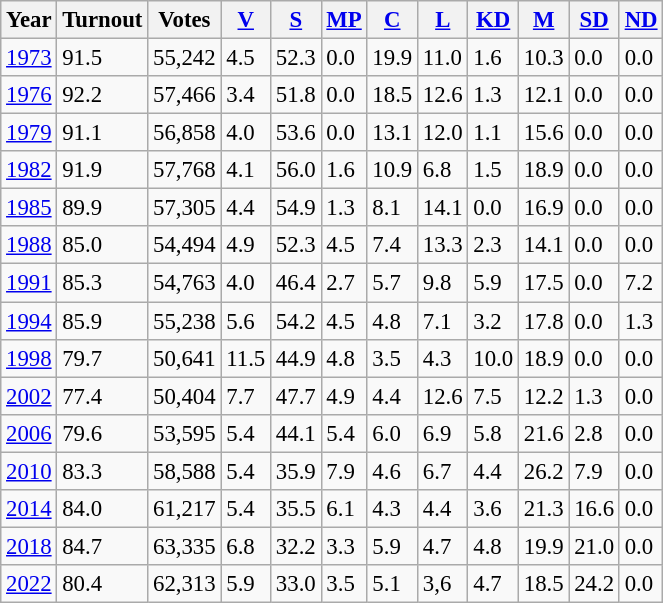<table class="wikitable sortable" style="font-size: 95%;">
<tr>
<th>Year</th>
<th>Turnout</th>
<th>Votes</th>
<th><a href='#'>V</a></th>
<th><a href='#'>S</a></th>
<th><a href='#'>MP</a></th>
<th><a href='#'>C</a></th>
<th><a href='#'>L</a></th>
<th><a href='#'>KD</a></th>
<th><a href='#'>M</a></th>
<th><a href='#'>SD</a></th>
<th><a href='#'>ND</a></th>
</tr>
<tr>
<td><a href='#'>1973</a></td>
<td>91.5</td>
<td>55,242</td>
<td>4.5</td>
<td>52.3</td>
<td>0.0</td>
<td>19.9</td>
<td>11.0</td>
<td>1.6</td>
<td>10.3</td>
<td>0.0</td>
<td>0.0</td>
</tr>
<tr>
<td><a href='#'>1976</a></td>
<td>92.2</td>
<td>57,466</td>
<td>3.4</td>
<td>51.8</td>
<td>0.0</td>
<td>18.5</td>
<td>12.6</td>
<td>1.3</td>
<td>12.1</td>
<td>0.0</td>
<td>0.0</td>
</tr>
<tr>
<td><a href='#'>1979</a></td>
<td>91.1</td>
<td>56,858</td>
<td>4.0</td>
<td>53.6</td>
<td>0.0</td>
<td>13.1</td>
<td>12.0</td>
<td>1.1</td>
<td>15.6</td>
<td>0.0</td>
<td>0.0</td>
</tr>
<tr>
<td><a href='#'>1982</a></td>
<td>91.9</td>
<td>57,768</td>
<td>4.1</td>
<td>56.0</td>
<td>1.6</td>
<td>10.9</td>
<td>6.8</td>
<td>1.5</td>
<td>18.9</td>
<td>0.0</td>
<td>0.0</td>
</tr>
<tr>
<td><a href='#'>1985</a></td>
<td>89.9</td>
<td>57,305</td>
<td>4.4</td>
<td>54.9</td>
<td>1.3</td>
<td>8.1</td>
<td>14.1</td>
<td>0.0</td>
<td>16.9</td>
<td>0.0</td>
<td>0.0</td>
</tr>
<tr>
<td><a href='#'>1988</a></td>
<td>85.0</td>
<td>54,494</td>
<td>4.9</td>
<td>52.3</td>
<td>4.5</td>
<td>7.4</td>
<td>13.3</td>
<td>2.3</td>
<td>14.1</td>
<td>0.0</td>
<td>0.0</td>
</tr>
<tr>
<td><a href='#'>1991</a></td>
<td>85.3</td>
<td>54,763</td>
<td>4.0</td>
<td>46.4</td>
<td>2.7</td>
<td>5.7</td>
<td>9.8</td>
<td>5.9</td>
<td>17.5</td>
<td>0.0</td>
<td>7.2</td>
</tr>
<tr>
<td><a href='#'>1994</a></td>
<td>85.9</td>
<td>55,238</td>
<td>5.6</td>
<td>54.2</td>
<td>4.5</td>
<td>4.8</td>
<td>7.1</td>
<td>3.2</td>
<td>17.8</td>
<td>0.0</td>
<td>1.3</td>
</tr>
<tr>
<td><a href='#'>1998</a></td>
<td>79.7</td>
<td>50,641</td>
<td>11.5</td>
<td>44.9</td>
<td>4.8</td>
<td>3.5</td>
<td>4.3</td>
<td>10.0</td>
<td>18.9</td>
<td>0.0</td>
<td>0.0</td>
</tr>
<tr>
<td><a href='#'>2002</a></td>
<td>77.4</td>
<td>50,404</td>
<td>7.7</td>
<td>47.7</td>
<td>4.9</td>
<td>4.4</td>
<td>12.6</td>
<td>7.5</td>
<td>12.2</td>
<td>1.3</td>
<td>0.0</td>
</tr>
<tr>
<td><a href='#'>2006</a></td>
<td>79.6</td>
<td>53,595</td>
<td>5.4</td>
<td>44.1</td>
<td>5.4</td>
<td>6.0</td>
<td>6.9</td>
<td>5.8</td>
<td>21.6</td>
<td>2.8</td>
<td>0.0</td>
</tr>
<tr>
<td><a href='#'>2010</a></td>
<td>83.3</td>
<td>58,588</td>
<td>5.4</td>
<td>35.9</td>
<td>7.9</td>
<td>4.6</td>
<td>6.7</td>
<td>4.4</td>
<td>26.2</td>
<td>7.9</td>
<td>0.0</td>
</tr>
<tr>
<td><a href='#'>2014</a></td>
<td>84.0</td>
<td>61,217</td>
<td>5.4</td>
<td>35.5</td>
<td>6.1</td>
<td>4.3</td>
<td>4.4</td>
<td>3.6</td>
<td>21.3</td>
<td>16.6</td>
<td>0.0</td>
</tr>
<tr>
<td><a href='#'>2018</a></td>
<td>84.7</td>
<td>63,335</td>
<td>6.8</td>
<td>32.2</td>
<td>3.3</td>
<td>5.9</td>
<td>4.7</td>
<td>4.8</td>
<td>19.9</td>
<td>21.0</td>
<td>0.0</td>
</tr>
<tr>
<td><a href='#'>2022</a></td>
<td>80.4</td>
<td>62,313</td>
<td>5.9</td>
<td>33.0</td>
<td>3.5</td>
<td>5.1</td>
<td>3,6</td>
<td>4.7</td>
<td>18.5</td>
<td>24.2</td>
<td>0.0</td>
</tr>
</table>
